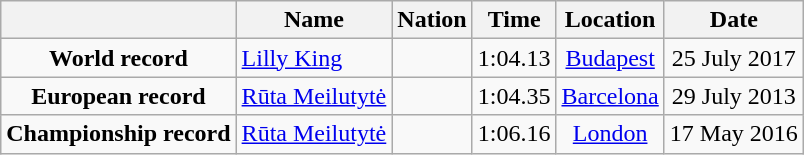<table class=wikitable style=text-align:center>
<tr>
<th></th>
<th>Name</th>
<th>Nation</th>
<th>Time</th>
<th>Location</th>
<th>Date</th>
</tr>
<tr>
<td><strong>World record</strong></td>
<td align=left><a href='#'>Lilly King</a></td>
<td align=left></td>
<td align=left>1:04.13</td>
<td><a href='#'>Budapest</a></td>
<td>25 July 2017</td>
</tr>
<tr>
<td><strong>European record</strong></td>
<td align=left><a href='#'>Rūta Meilutytė</a></td>
<td align=left></td>
<td align=left>1:04.35</td>
<td><a href='#'>Barcelona</a></td>
<td>29 July 2013</td>
</tr>
<tr>
<td><strong>Championship record</strong></td>
<td align=left><a href='#'>Rūta Meilutytė</a></td>
<td align=left></td>
<td align=left>1:06.16</td>
<td><a href='#'>London</a></td>
<td>17 May 2016</td>
</tr>
</table>
